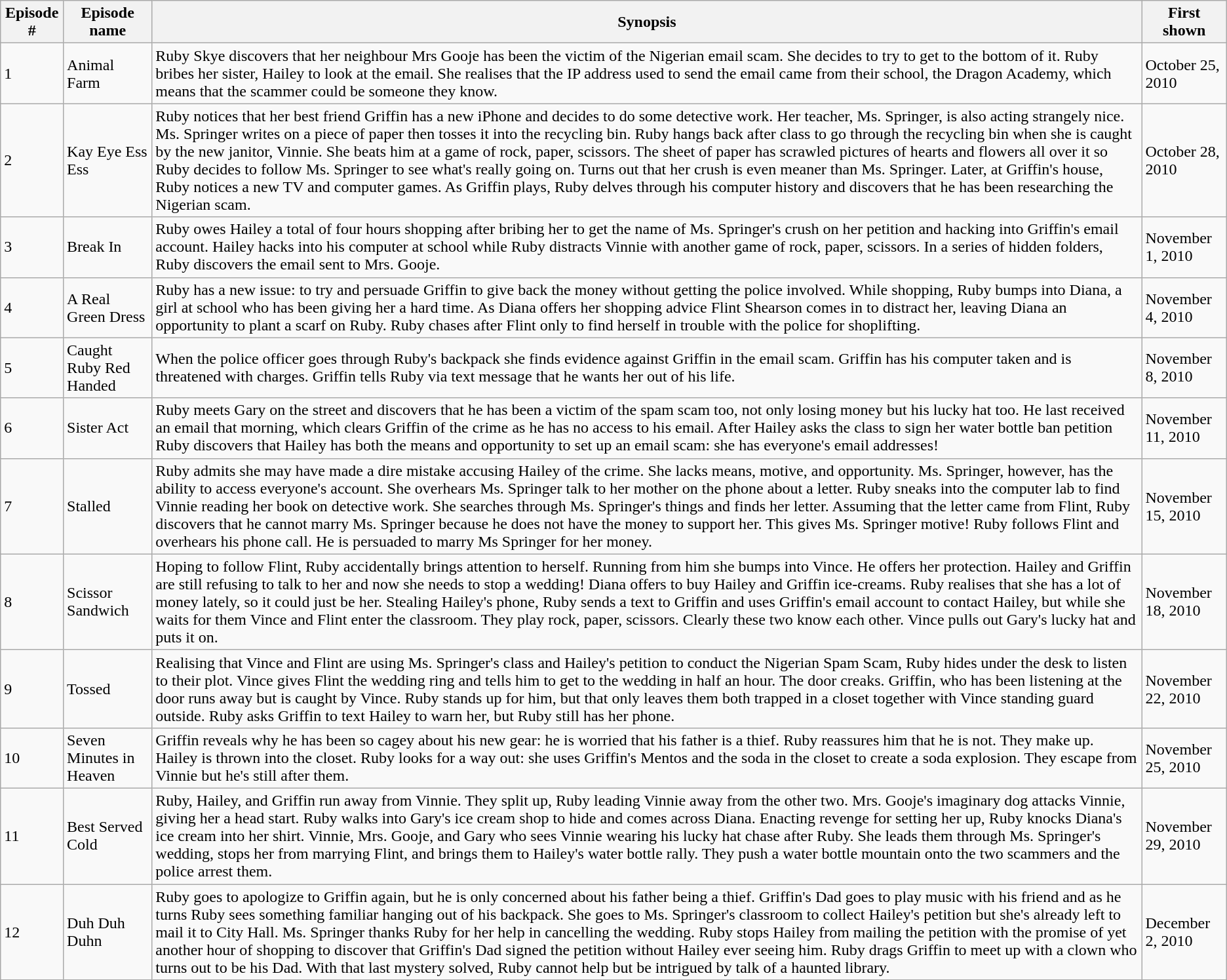<table class="wikitable">
<tr>
<th>Episode #</th>
<th>Episode name</th>
<th>Synopsis</th>
<th>First shown</th>
</tr>
<tr>
<td>1</td>
<td>Animal Farm</td>
<td>Ruby Skye discovers that her neighbour Mrs Gooje has been the victim of the Nigerian email scam. She decides to try to get to the bottom of it. Ruby bribes her sister, Hailey to look at the email. She realises that the IP address used to send the email came from their school, the Dragon Academy, which means that the scammer could be someone they know.</td>
<td>October 25, 2010</td>
</tr>
<tr>
<td>2</td>
<td>Kay Eye Ess Ess</td>
<td>Ruby notices that her best friend Griffin has a new iPhone and decides to do some detective work. Her teacher, Ms. Springer, is also acting strangely nice. Ms. Springer writes on a piece of paper then tosses it into the recycling bin. Ruby hangs back after class to go through the recycling bin when she is caught by the new janitor, Vinnie. She beats him at a game of rock, paper, scissors. The sheet of paper has scrawled pictures of hearts and flowers all over it so Ruby decides to follow Ms. Springer to see what's really going on. Turns out that her crush is even meaner than Ms. Springer. Later, at Griffin's house, Ruby notices a new TV and computer games. As Griffin plays, Ruby delves through his computer history and discovers that he has been researching the Nigerian scam.</td>
<td>October 28, 2010</td>
</tr>
<tr>
<td>3</td>
<td>Break In</td>
<td>Ruby owes Hailey a total of four hours shopping after bribing her to get the name of Ms. Springer's crush on her petition and hacking into Griffin's email account. Hailey hacks into his computer at school while Ruby distracts Vinnie with another game of rock, paper, scissors. In a series of hidden folders, Ruby discovers the email sent to Mrs. Gooje.</td>
<td>November 1, 2010</td>
</tr>
<tr>
<td>4</td>
<td>A Real Green Dress</td>
<td>Ruby has a new issue: to try and persuade Griffin to give back the money without getting the police involved. While shopping, Ruby bumps into Diana, a girl at school who has been giving her a hard time. As Diana offers her shopping advice Flint Shearson comes in to distract her, leaving Diana an opportunity to plant a scarf on Ruby. Ruby chases after Flint only to find herself in trouble with the police for shoplifting.</td>
<td>November 4, 2010</td>
</tr>
<tr>
<td>5</td>
<td>Caught Ruby Red Handed</td>
<td>When the police officer goes through Ruby's backpack she finds evidence against Griffin in the email scam. Griffin has his computer taken and is threatened with charges. Griffin tells Ruby via text message that he wants her out of his life.</td>
<td>November 8, 2010</td>
</tr>
<tr>
<td>6</td>
<td>Sister Act</td>
<td>Ruby meets Gary on the street and discovers that he has been a victim of the spam scam too, not only losing money but his lucky hat too. He last received an email that morning, which clears Griffin of the crime as he has no access to his email. After Hailey asks the class to sign her water bottle ban petition Ruby discovers that Hailey has both the means and opportunity to set up an email scam: she has everyone's email addresses!</td>
<td>November 11, 2010</td>
</tr>
<tr>
<td>7</td>
<td>Stalled</td>
<td>Ruby admits she may have made a dire mistake accusing Hailey of the crime. She lacks means, motive, and opportunity. Ms. Springer, however, has the ability to access everyone's account. She overhears Ms. Springer talk to her mother on the phone about a letter. Ruby sneaks into the computer lab to find Vinnie reading her book on detective work. She searches through Ms. Springer's things and finds her letter. Assuming that the letter came from Flint, Ruby discovers that he cannot marry Ms. Springer because he does not have the money to support her. This gives Ms. Springer motive! Ruby follows Flint and overhears his phone call. He is persuaded to marry Ms Springer for her money.</td>
<td>November 15, 2010</td>
</tr>
<tr>
<td>8</td>
<td>Scissor Sandwich</td>
<td>Hoping to follow Flint, Ruby accidentally brings attention to herself. Running from him she bumps into Vince. He offers her protection. Hailey and Griffin are still refusing to talk to her and now she needs to stop a wedding! Diana offers to buy Hailey and Griffin ice-creams. Ruby realises that she has a lot of money lately, so it could just be her. Stealing Hailey's phone, Ruby sends a text to Griffin and uses Griffin's email account to contact Hailey, but while she waits for them Vince and Flint enter the classroom. They play rock, paper, scissors. Clearly these two know each other. Vince pulls out Gary's lucky hat and puts it on.</td>
<td>November 18, 2010</td>
</tr>
<tr>
<td>9</td>
<td>Tossed</td>
<td>Realising that Vince and Flint are using Ms. Springer's class and Hailey's petition to conduct the Nigerian Spam Scam, Ruby hides under the desk to listen to their plot. Vince gives Flint the wedding ring and tells him to get to the wedding in half an hour. The door creaks. Griffin, who has been listening at the door runs away but is caught by Vince. Ruby stands up for him, but that only leaves them both trapped in a closet together with Vince standing guard outside. Ruby asks Griffin to text Hailey to warn her, but Ruby still has her phone.</td>
<td>November 22, 2010</td>
</tr>
<tr>
<td>10</td>
<td>Seven Minutes in Heaven</td>
<td>Griffin reveals why he has been so cagey about his new gear: he is worried that his father is a thief. Ruby reassures him that he is not. They make up. Hailey is thrown into the closet. Ruby looks for a way out: she uses Griffin's Mentos and the soda in the closet to create a soda explosion. They escape from Vinnie but he's still after them.</td>
<td>November 25, 2010</td>
</tr>
<tr>
<td>11</td>
<td>Best Served Cold</td>
<td>Ruby, Hailey, and Griffin run away from Vinnie. They split up, Ruby leading Vinnie away from the other two. Mrs. Gooje's imaginary dog attacks Vinnie, giving her a head start. Ruby walks into Gary's ice cream shop to hide and comes across Diana. Enacting revenge for setting her up, Ruby knocks Diana's ice cream into her shirt. Vinnie, Mrs. Gooje, and Gary who sees Vinnie wearing his lucky hat chase after Ruby. She leads them through Ms. Springer's wedding, stops her from marrying Flint, and brings them to Hailey's water bottle rally. They push a water bottle mountain onto the two scammers and the police arrest them.</td>
<td>November 29, 2010</td>
</tr>
<tr>
<td>12</td>
<td>Duh Duh Duhn</td>
<td>Ruby goes to apologize to Griffin again, but he is only concerned about his father being a thief. Griffin's Dad goes to play music with his friend and as he turns Ruby sees something familiar hanging out of his backpack. She goes to Ms. Springer's classroom to collect Hailey's petition but she's already left to mail it to City Hall. Ms. Springer thanks Ruby for her help in cancelling the wedding. Ruby stops Hailey from mailing the petition with the promise of yet another hour of shopping to discover that Griffin's Dad signed the petition without Hailey ever seeing him. Ruby drags Griffin to meet up with a clown who turns out to be his Dad. With that last mystery solved, Ruby cannot help but be intrigued by talk of a haunted library.</td>
<td>December 2, 2010</td>
</tr>
</table>
